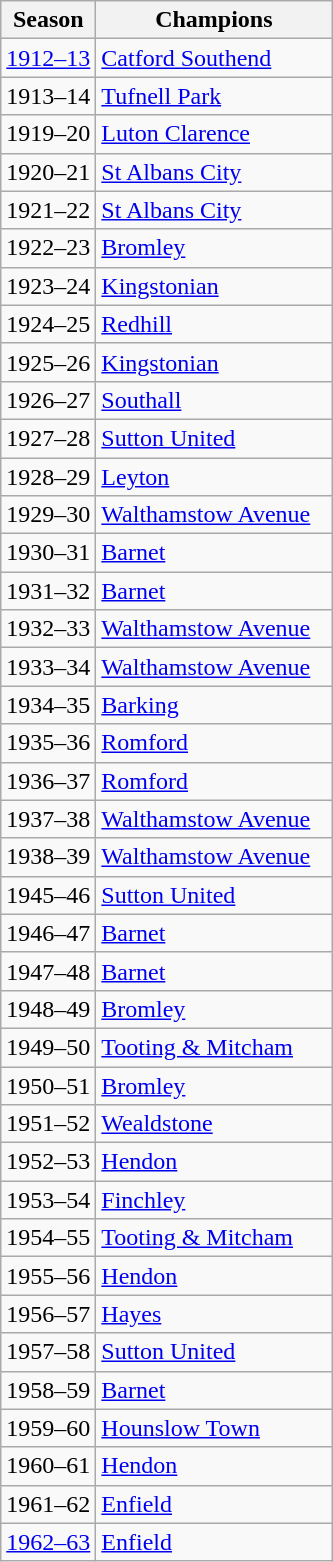<table class=wikitable>
<tr>
<th>Season</th>
<th width=150>Champions</th>
</tr>
<tr>
<td><a href='#'>1912–13</a></td>
<td><a href='#'>Catford Southend</a></td>
</tr>
<tr>
<td>1913–14</td>
<td><a href='#'>Tufnell Park</a></td>
</tr>
<tr>
<td>1919–20</td>
<td><a href='#'>Luton Clarence</a></td>
</tr>
<tr>
<td>1920–21</td>
<td><a href='#'>St Albans City</a></td>
</tr>
<tr>
<td>1921–22</td>
<td><a href='#'>St Albans City</a></td>
</tr>
<tr>
<td>1922–23</td>
<td><a href='#'>Bromley</a></td>
</tr>
<tr>
<td>1923–24</td>
<td><a href='#'>Kingstonian</a></td>
</tr>
<tr>
<td>1924–25</td>
<td><a href='#'>Redhill</a></td>
</tr>
<tr>
<td>1925–26</td>
<td><a href='#'>Kingstonian</a></td>
</tr>
<tr>
<td>1926–27</td>
<td><a href='#'>Southall</a></td>
</tr>
<tr>
<td>1927–28</td>
<td><a href='#'>Sutton United</a></td>
</tr>
<tr>
<td>1928–29</td>
<td><a href='#'>Leyton</a></td>
</tr>
<tr>
<td>1929–30</td>
<td><a href='#'>Walthamstow Avenue</a></td>
</tr>
<tr>
<td>1930–31</td>
<td><a href='#'>Barnet</a></td>
</tr>
<tr>
<td>1931–32</td>
<td><a href='#'>Barnet</a></td>
</tr>
<tr>
<td>1932–33</td>
<td><a href='#'>Walthamstow Avenue</a></td>
</tr>
<tr>
<td>1933–34</td>
<td><a href='#'>Walthamstow Avenue</a></td>
</tr>
<tr>
<td>1934–35</td>
<td><a href='#'>Barking</a></td>
</tr>
<tr>
<td>1935–36</td>
<td><a href='#'>Romford</a></td>
</tr>
<tr>
<td>1936–37</td>
<td><a href='#'>Romford</a></td>
</tr>
<tr>
<td>1937–38</td>
<td><a href='#'>Walthamstow Avenue</a></td>
</tr>
<tr>
<td>1938–39</td>
<td><a href='#'>Walthamstow Avenue</a></td>
</tr>
<tr>
<td>1945–46</td>
<td><a href='#'>Sutton United</a></td>
</tr>
<tr>
<td>1946–47</td>
<td><a href='#'>Barnet</a></td>
</tr>
<tr>
<td>1947–48</td>
<td><a href='#'>Barnet</a></td>
</tr>
<tr>
<td>1948–49</td>
<td><a href='#'>Bromley</a></td>
</tr>
<tr>
<td>1949–50</td>
<td><a href='#'>Tooting & Mitcham</a></td>
</tr>
<tr>
<td>1950–51</td>
<td><a href='#'>Bromley</a></td>
</tr>
<tr>
<td>1951–52</td>
<td><a href='#'>Wealdstone</a></td>
</tr>
<tr>
<td>1952–53</td>
<td><a href='#'>Hendon</a></td>
</tr>
<tr>
<td>1953–54</td>
<td><a href='#'>Finchley</a></td>
</tr>
<tr>
<td>1954–55</td>
<td><a href='#'>Tooting & Mitcham</a></td>
</tr>
<tr>
<td>1955–56</td>
<td><a href='#'>Hendon</a></td>
</tr>
<tr>
<td>1956–57</td>
<td><a href='#'>Hayes</a></td>
</tr>
<tr>
<td>1957–58</td>
<td><a href='#'>Sutton United</a></td>
</tr>
<tr>
<td>1958–59</td>
<td><a href='#'>Barnet</a></td>
</tr>
<tr>
<td>1959–60</td>
<td><a href='#'>Hounslow Town</a></td>
</tr>
<tr>
<td>1960–61</td>
<td><a href='#'>Hendon</a></td>
</tr>
<tr>
<td>1961–62</td>
<td><a href='#'>Enfield</a></td>
</tr>
<tr>
<td><a href='#'>1962–63</a></td>
<td><a href='#'>Enfield</a></td>
</tr>
</table>
